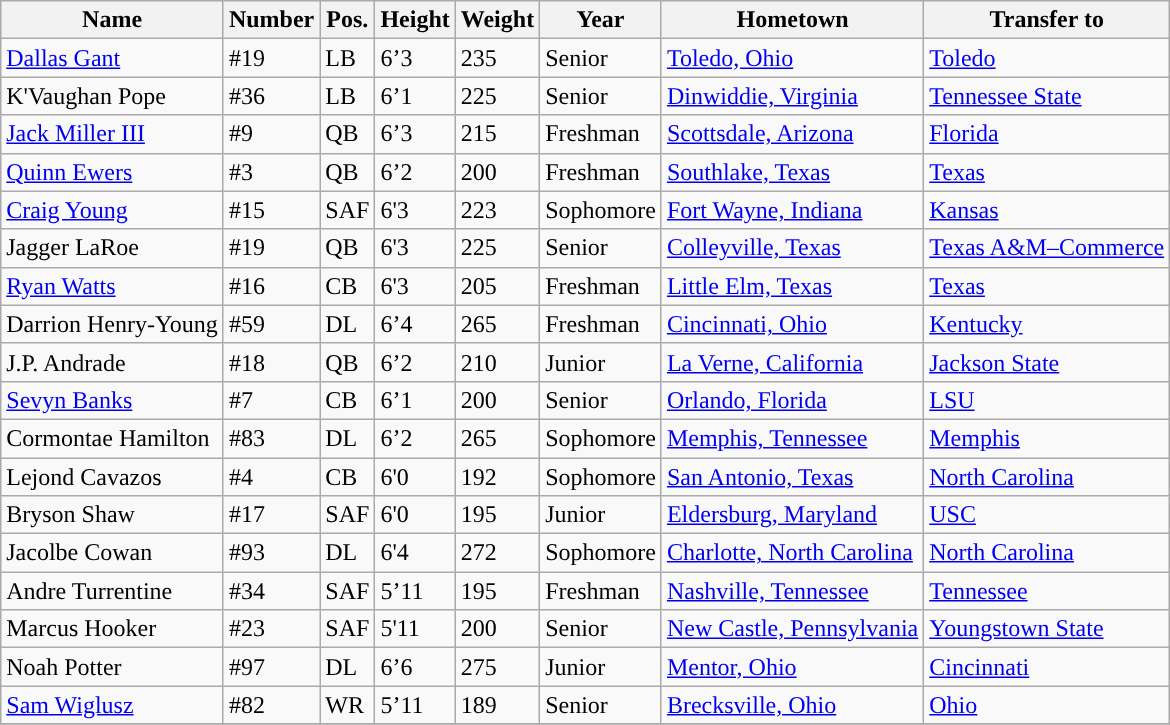<table class="wikitable sortable">
<tr>
<th style="text-align:center; ">Name</th>
<th style="text-align:center; ">Number</th>
<th style="text-align:center; ">Pos.</th>
<th style="text-align:center; ">Height</th>
<th style="text-align:center; ">Weight</th>
<th style="text-align:center; ">Year</th>
<th style="text-align:center; ">Hometown</th>
<th style="text-align:center; ">Transfer to</th>
</tr>
<tr>
<td><a href='#'>Dallas Gant</a></td>
<td>#19</td>
<td>LB</td>
<td>6’3</td>
<td>235</td>
<td>Senior</td>
<td><a href='#'>Toledo, Ohio</a></td>
<td><a href='#'>Toledo</a></td>
</tr>
<tr>
<td>K'Vaughan Pope</td>
<td>#36</td>
<td>LB</td>
<td>6’1</td>
<td>225</td>
<td>Senior</td>
<td><a href='#'>Dinwiddie, Virginia</a></td>
<td><a href='#'>Tennessee State</a></td>
</tr>
<tr>
<td><a href='#'>Jack Miller III</a></td>
<td>#9</td>
<td>QB</td>
<td>6’3</td>
<td>215</td>
<td>Freshman</td>
<td><a href='#'>Scottsdale, Arizona</a></td>
<td><a href='#'>Florida</a></td>
</tr>
<tr>
<td><a href='#'>Quinn Ewers</a></td>
<td>#3</td>
<td>QB</td>
<td>6’2</td>
<td>200</td>
<td>Freshman</td>
<td><a href='#'>Southlake, Texas</a></td>
<td><a href='#'>Texas</a></td>
</tr>
<tr>
<td><a href='#'>Craig Young</a></td>
<td>#15</td>
<td>SAF</td>
<td>6'3</td>
<td>223</td>
<td>Sophomore</td>
<td><a href='#'>Fort Wayne, Indiana</a></td>
<td><a href='#'>Kansas</a></td>
</tr>
<tr>
<td>Jagger LaRoe</td>
<td>#19</td>
<td>QB</td>
<td>6'3</td>
<td>225</td>
<td>Senior</td>
<td><a href='#'>Colleyville, Texas</a></td>
<td><a href='#'>Texas A&M–Commerce</a></td>
</tr>
<tr>
<td><a href='#'>Ryan Watts</a></td>
<td>#16</td>
<td>CB</td>
<td>6'3</td>
<td>205</td>
<td>Freshman</td>
<td><a href='#'>Little Elm, Texas</a></td>
<td><a href='#'>Texas</a></td>
</tr>
<tr>
<td>Darrion Henry-Young</td>
<td>#59</td>
<td>DL</td>
<td>6’4</td>
<td>265</td>
<td>Freshman</td>
<td><a href='#'>Cincinnati, Ohio</a></td>
<td><a href='#'>Kentucky</a></td>
</tr>
<tr>
<td>J.P. Andrade</td>
<td>#18</td>
<td>QB</td>
<td>6’2</td>
<td>210</td>
<td>Junior</td>
<td><a href='#'>La Verne, California</a></td>
<td><a href='#'>Jackson State</a></td>
</tr>
<tr>
<td><a href='#'>Sevyn Banks</a></td>
<td>#7</td>
<td>CB</td>
<td>6’1</td>
<td>200</td>
<td>Senior</td>
<td><a href='#'>Orlando, Florida</a></td>
<td><a href='#'>LSU</a></td>
</tr>
<tr>
<td>Cormontae Hamilton</td>
<td>#83</td>
<td>DL</td>
<td>6’2</td>
<td>265</td>
<td>Sophomore</td>
<td><a href='#'>Memphis, Tennessee</a></td>
<td><a href='#'>Memphis</a></td>
</tr>
<tr>
<td>Lejond Cavazos</td>
<td>#4</td>
<td>CB</td>
<td>6'0</td>
<td>192</td>
<td>Sophomore</td>
<td><a href='#'>San Antonio, Texas</a></td>
<td><a href='#'>North Carolina</a></td>
</tr>
<tr>
<td>Bryson Shaw</td>
<td>#17</td>
<td>SAF</td>
<td>6'0</td>
<td>195</td>
<td>Junior</td>
<td><a href='#'>Eldersburg, Maryland</a></td>
<td><a href='#'>USC</a></td>
</tr>
<tr>
<td>Jacolbe Cowan</td>
<td>#93</td>
<td>DL</td>
<td>6'4</td>
<td>272</td>
<td>Sophomore</td>
<td><a href='#'>Charlotte, North Carolina</a></td>
<td><a href='#'>North Carolina</a></td>
</tr>
<tr>
<td>Andre Turrentine</td>
<td>#34</td>
<td>SAF</td>
<td>5’11</td>
<td>195</td>
<td>Freshman</td>
<td><a href='#'>Nashville, Tennessee</a></td>
<td><a href='#'>Tennessee</a></td>
</tr>
<tr>
<td>Marcus Hooker</td>
<td>#23</td>
<td>SAF</td>
<td>5'11</td>
<td>200</td>
<td>Senior</td>
<td><a href='#'>New Castle, Pennsylvania</a></td>
<td><a href='#'>Youngstown State</a></td>
</tr>
<tr>
<td>Noah Potter</td>
<td>#97</td>
<td>DL</td>
<td>6’6</td>
<td>275</td>
<td>Junior</td>
<td><a href='#'>Mentor, Ohio</a></td>
<td><a href='#'>Cincinnati</a></td>
</tr>
<tr>
<td><a href='#'>Sam Wiglusz</a></td>
<td>#82</td>
<td>WR</td>
<td>5’11</td>
<td>189</td>
<td>Senior</td>
<td><a href='#'>Brecksville, Ohio</a></td>
<td><a href='#'>Ohio</a></td>
</tr>
<tr>
</tr>
</table>
